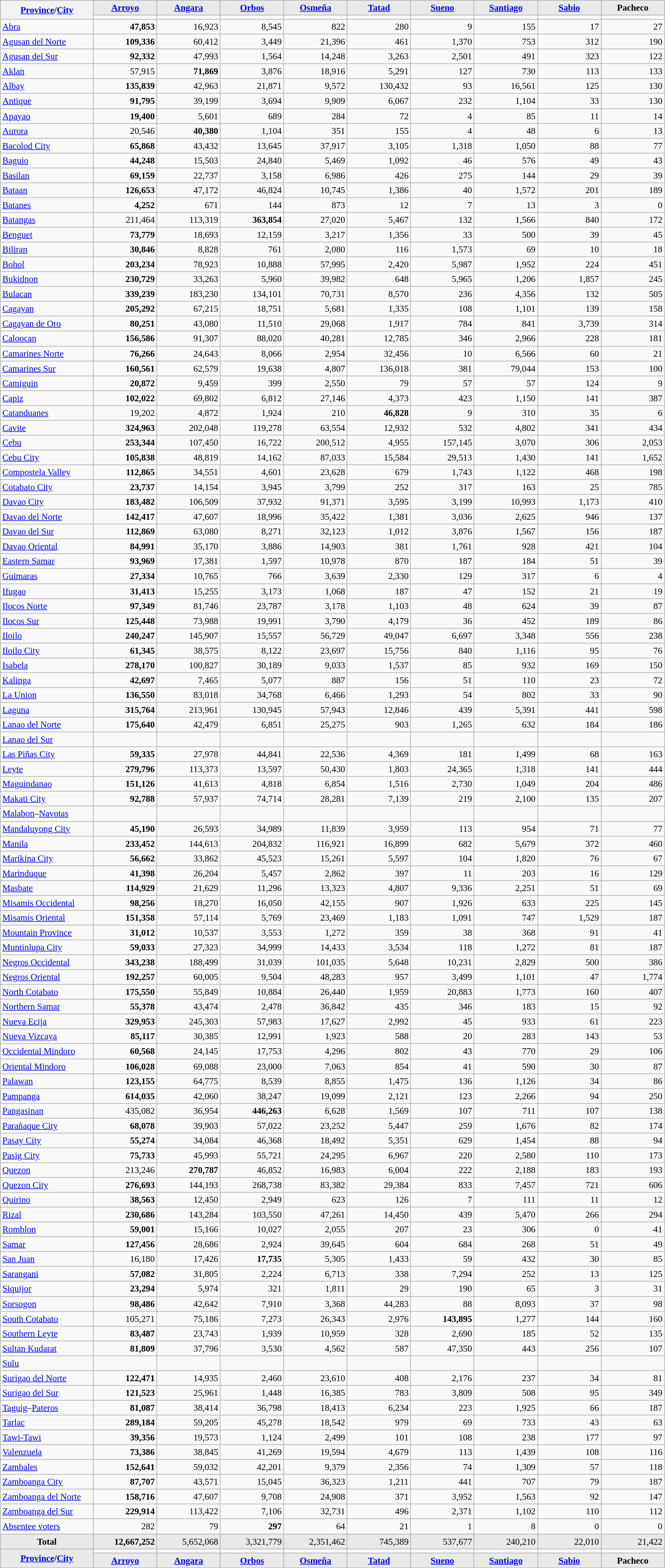<table class="wikitable" style="text-align:right; font-size:95%">
<tr>
<th rowspan="2" align="left" width="150px"><a href='#'>Province</a>/<a href='#'>City</a></th>
<th align="center" width="100px" style="background: #E9E9E9"><a href='#'>Arroyo</a></th>
<th align="center" width="100px" style="background: #E9E9E9"><a href='#'>Angara</a></th>
<th align="center" width="100px" style="background: #E9E9E9"><a href='#'>Orbos</a></th>
<th align="center" width="100px" style="background: #E9E9E9"><a href='#'>Osmeña</a></th>
<th align="center" width="100px" style="background: #E9E9E9"><a href='#'>Tatad</a></th>
<th align="center" width="100px" style="background: #E9E9E9"><a href='#'>Sueno</a></th>
<th align="center" width="100px" style="background: #E9E9E9"><a href='#'>Santiago</a></th>
<th align="center" width="100px" style="background: #E9E9E9"><a href='#'>Sabio</a></th>
<th align="center" width="100px" style="background: #E9E9E9">Pacheco</th>
</tr>
<tr>
<td></td>
<td></td>
<td></td>
<td></td>
<td></td>
<td></td>
<td></td>
<td></td>
<td></td>
</tr>
<tr>
<td align="left"><a href='#'>Abra</a></td>
<td><strong>47,853</strong></td>
<td>16,923</td>
<td>8,545</td>
<td>822</td>
<td>280</td>
<td>9</td>
<td>155</td>
<td>17</td>
<td>27</td>
</tr>
<tr>
<td align="left"><a href='#'>Agusan del Norte</a></td>
<td><strong>109,336</strong></td>
<td>60,412</td>
<td>3,449</td>
<td>21,396</td>
<td>461</td>
<td>1,370</td>
<td>753</td>
<td>312</td>
<td>190</td>
</tr>
<tr>
<td align="left"><a href='#'>Agusan del Sur</a></td>
<td><strong>92,332</strong></td>
<td>47,993</td>
<td>1,564</td>
<td>14,248</td>
<td>3,263</td>
<td>2,501</td>
<td>491</td>
<td>323</td>
<td>122</td>
</tr>
<tr>
<td align="left"><a href='#'>Aklan</a></td>
<td>57,915</td>
<td><strong>71,869</strong></td>
<td>3,876</td>
<td>18,916</td>
<td>5,291</td>
<td>127</td>
<td>730</td>
<td>113</td>
<td>133</td>
</tr>
<tr>
<td align="left"><a href='#'>Albay</a></td>
<td><strong>135,839</strong></td>
<td>42,963</td>
<td>21,871</td>
<td>9,572</td>
<td>130,432</td>
<td>93</td>
<td>16,561</td>
<td>125</td>
<td>130</td>
</tr>
<tr>
<td align="left"><a href='#'>Antique</a></td>
<td><strong>91,795</strong></td>
<td>39,199</td>
<td>3,694</td>
<td>9,909</td>
<td>6,067</td>
<td>232</td>
<td>1,104</td>
<td>33</td>
<td>130</td>
</tr>
<tr>
<td align="left"><a href='#'>Apayao</a></td>
<td><strong>19,400</strong></td>
<td>5,601</td>
<td>689</td>
<td>284</td>
<td>72</td>
<td>4</td>
<td>85</td>
<td>11</td>
<td>14</td>
</tr>
<tr>
<td align="left"><a href='#'>Aurora</a></td>
<td>20,546</td>
<td><strong>40,380</strong></td>
<td>1,104</td>
<td>351</td>
<td>155</td>
<td>4</td>
<td>48</td>
<td>6</td>
<td>13</td>
</tr>
<tr>
<td align="left"><a href='#'>Bacolod City</a></td>
<td><strong>65,868</strong></td>
<td>43,432</td>
<td>13,645</td>
<td>37,917</td>
<td>3,105</td>
<td>1,318</td>
<td>1,050</td>
<td>88</td>
<td>77</td>
</tr>
<tr>
<td align="left"><a href='#'>Baguio</a></td>
<td><strong>44,248</strong></td>
<td>15,503</td>
<td>24,840</td>
<td>5,469</td>
<td>1,092</td>
<td>46</td>
<td>576</td>
<td>49</td>
<td>43</td>
</tr>
<tr>
<td align="left"><a href='#'>Basilan</a></td>
<td><strong>69,159</strong></td>
<td>22,737</td>
<td>3,158</td>
<td>6,986</td>
<td>426</td>
<td>275</td>
<td>144</td>
<td>29</td>
<td>39</td>
</tr>
<tr>
<td align="left"><a href='#'>Bataan</a></td>
<td><strong>126,653</strong></td>
<td>47,172</td>
<td>46,824</td>
<td>10,745</td>
<td>1,386</td>
<td>40</td>
<td>1,572</td>
<td>201</td>
<td>189</td>
</tr>
<tr>
<td align="left"><a href='#'>Batanes</a></td>
<td><strong>4,252</strong></td>
<td>671</td>
<td>144</td>
<td>873</td>
<td>12</td>
<td>7</td>
<td>13</td>
<td>3</td>
<td>0</td>
</tr>
<tr>
<td align="left"><a href='#'>Batangas</a></td>
<td>211,464</td>
<td>113,319</td>
<td><strong>363,854</strong></td>
<td>27,020</td>
<td>5,467</td>
<td>132</td>
<td>1,566</td>
<td>840</td>
<td>172</td>
</tr>
<tr>
<td align="left"><a href='#'>Benguet</a></td>
<td><strong>73,779</strong></td>
<td>18,693</td>
<td>12,159</td>
<td>3,217</td>
<td>1,356</td>
<td>33</td>
<td>500</td>
<td>39</td>
<td>45</td>
</tr>
<tr>
<td align="left"><a href='#'>Biliran</a></td>
<td><strong>30,846</strong></td>
<td>8,828</td>
<td>761</td>
<td>2,080</td>
<td>116</td>
<td>1,573</td>
<td>69</td>
<td>10</td>
<td>18</td>
</tr>
<tr>
<td align="left"><a href='#'>Bohol</a></td>
<td><strong>203,234</strong></td>
<td>78,923</td>
<td>10,888</td>
<td>57,995</td>
<td>2,420</td>
<td>5,987</td>
<td>1,952</td>
<td>224</td>
<td>451</td>
</tr>
<tr>
<td align="left"><a href='#'>Bukidnon</a></td>
<td><strong>230,729</strong></td>
<td>33,263</td>
<td>5,960</td>
<td>39,982</td>
<td>648</td>
<td>5,965</td>
<td>1,206</td>
<td>1,857</td>
<td>245</td>
</tr>
<tr>
<td align="left"><a href='#'>Bulacan</a></td>
<td><strong>339,239</strong></td>
<td>183,230</td>
<td>134,101</td>
<td>70,731</td>
<td>8,570</td>
<td>236</td>
<td>4,356</td>
<td>132</td>
<td>505</td>
</tr>
<tr>
<td align="left"><a href='#'>Cagayan</a></td>
<td><strong>205,292</strong></td>
<td>67,215</td>
<td>18,751</td>
<td>5,681</td>
<td>1,335</td>
<td>108</td>
<td>1,101</td>
<td>139</td>
<td>158</td>
</tr>
<tr>
<td align="left"><a href='#'>Cagayan de Oro</a></td>
<td><strong>80,251</strong></td>
<td>43,080</td>
<td>11,510</td>
<td>29,068</td>
<td>1,917</td>
<td>784</td>
<td>841</td>
<td>3,739</td>
<td>314</td>
</tr>
<tr>
<td align="left"><a href='#'>Caloocan</a></td>
<td><strong>156,586</strong></td>
<td>91,307</td>
<td>88,020</td>
<td>40,281</td>
<td>12,785</td>
<td>346</td>
<td>2,966</td>
<td>228</td>
<td>181</td>
</tr>
<tr>
<td align="left"><a href='#'>Camarines Norte</a></td>
<td><strong>76,266</strong></td>
<td>24,643</td>
<td>8,066</td>
<td>2,954</td>
<td>32,456</td>
<td>10</td>
<td>6,566</td>
<td>60</td>
<td>21</td>
</tr>
<tr>
<td align="left"><a href='#'>Camarines Sur</a></td>
<td><strong>160,561</strong></td>
<td>62,579</td>
<td>19,638</td>
<td>4,807</td>
<td>136,018</td>
<td>381</td>
<td>79,044</td>
<td>153</td>
<td>100</td>
</tr>
<tr>
<td align="left"><a href='#'>Camiguin</a></td>
<td><strong>20,872</strong></td>
<td>9,459</td>
<td>399</td>
<td>2,550</td>
<td>79</td>
<td>57</td>
<td>57</td>
<td>124</td>
<td>9</td>
</tr>
<tr>
<td align="left"><a href='#'>Capiz</a></td>
<td><strong>102,022</strong></td>
<td>69,802</td>
<td>6,812</td>
<td>27,146</td>
<td>4,373</td>
<td>423</td>
<td>1,150</td>
<td>141</td>
<td>387</td>
</tr>
<tr>
<td align="left"><a href='#'>Catanduanes</a></td>
<td>19,202</td>
<td>4,872</td>
<td>1,924</td>
<td>210</td>
<td><strong>46,828</strong></td>
<td>9</td>
<td>310</td>
<td>35</td>
<td>6</td>
</tr>
<tr>
<td align="left"><a href='#'>Cavite</a></td>
<td><strong>324,963</strong></td>
<td>202,048</td>
<td>119,278</td>
<td>63,554</td>
<td>12,932</td>
<td>532</td>
<td>4,802</td>
<td>341</td>
<td>434</td>
</tr>
<tr>
<td align="left"><a href='#'>Cebu</a></td>
<td><strong>253,344</strong></td>
<td>107,450</td>
<td>16,722</td>
<td>200,512</td>
<td>4,955</td>
<td>157,145</td>
<td>3,070</td>
<td>306</td>
<td>2,053</td>
</tr>
<tr>
<td align="left"><a href='#'>Cebu City</a></td>
<td><strong>105,838</strong></td>
<td>48,819</td>
<td>14,162</td>
<td>87,033</td>
<td>15,584</td>
<td>29,513</td>
<td>1,430</td>
<td>141</td>
<td>1,652</td>
</tr>
<tr>
<td align="left"><a href='#'>Compostela Valley</a></td>
<td><strong>112,865</strong></td>
<td>34,551</td>
<td>4,601</td>
<td>23,628</td>
<td>679</td>
<td>1,743</td>
<td>1,122</td>
<td>468</td>
<td>198</td>
</tr>
<tr>
<td align="left"><a href='#'>Cotabato City</a></td>
<td><strong>23,737</strong></td>
<td>14,154</td>
<td>3,945</td>
<td>3,799</td>
<td>252</td>
<td>317</td>
<td>163</td>
<td>25</td>
<td>785</td>
</tr>
<tr>
<td align="left"><a href='#'>Davao City</a></td>
<td><strong>183,482</strong></td>
<td>106,509</td>
<td>37,932</td>
<td>91,371</td>
<td>3,595</td>
<td>3,199</td>
<td>10,993</td>
<td>1,173</td>
<td>410</td>
</tr>
<tr>
<td align="left"><a href='#'>Davao del Norte</a></td>
<td><strong>142,417</strong></td>
<td>47,607</td>
<td>18,996</td>
<td>35,422</td>
<td>1,381</td>
<td>3,036</td>
<td>2,625</td>
<td>946</td>
<td>137</td>
</tr>
<tr>
<td align="left"><a href='#'>Davao del Sur</a></td>
<td><strong>112,869</strong></td>
<td>63,080</td>
<td>8,271</td>
<td>32,123</td>
<td>1,012</td>
<td>3,876</td>
<td>1,567</td>
<td>156</td>
<td>187</td>
</tr>
<tr>
<td align="left"><a href='#'>Davao Oriental</a></td>
<td><strong>84,991</strong></td>
<td>35,170</td>
<td>3,886</td>
<td>14,903</td>
<td>381</td>
<td>1,761</td>
<td>928</td>
<td>421</td>
<td>104</td>
</tr>
<tr>
<td align="left"><a href='#'>Eastern Samar</a></td>
<td><strong>93,969</strong></td>
<td>17,381</td>
<td>1,597</td>
<td>10,978</td>
<td>870</td>
<td>187</td>
<td>184</td>
<td>51</td>
<td>39</td>
</tr>
<tr>
<td align="left"><a href='#'>Guimaras</a></td>
<td><strong>27,334</strong></td>
<td>10,765</td>
<td>766</td>
<td>3,639</td>
<td>2,330</td>
<td>129</td>
<td>317</td>
<td>6</td>
<td>4</td>
</tr>
<tr>
<td align="left"><a href='#'>Ifugao</a></td>
<td><strong>31,413</strong></td>
<td>15,255</td>
<td>3,173</td>
<td>1,068</td>
<td>187</td>
<td>47</td>
<td>152</td>
<td>21</td>
<td>19</td>
</tr>
<tr>
<td align="left"><a href='#'>Ilocos Norte</a></td>
<td><strong>97,349</strong></td>
<td>81,746</td>
<td>23,787</td>
<td>3,178</td>
<td>1,103</td>
<td>48</td>
<td>624</td>
<td>39</td>
<td>87</td>
</tr>
<tr>
<td align="left"><a href='#'>Ilocos Sur</a></td>
<td><strong>125,448</strong></td>
<td>73,988</td>
<td>19,991</td>
<td>3,790</td>
<td>4,179</td>
<td>36</td>
<td>452</td>
<td>189</td>
<td>86</td>
</tr>
<tr>
<td align="left"><a href='#'>Iloilo</a></td>
<td><strong>240,247</strong></td>
<td>145,907</td>
<td>15,557</td>
<td>56,729</td>
<td>49,047</td>
<td>6,697</td>
<td>3,348</td>
<td>556</td>
<td>238</td>
</tr>
<tr>
<td align="left"><a href='#'>Iloilo City</a></td>
<td><strong>61,345</strong></td>
<td>38,575</td>
<td>8,122</td>
<td>23,697</td>
<td>15,756</td>
<td>840</td>
<td>1,116</td>
<td>95</td>
<td>76</td>
</tr>
<tr>
<td align="left"><a href='#'>Isabela</a></td>
<td><strong>278,170</strong></td>
<td>100,827</td>
<td>30,189</td>
<td>9,033</td>
<td>1,537</td>
<td>85</td>
<td>932</td>
<td>169</td>
<td>150</td>
</tr>
<tr>
<td align="left"><a href='#'>Kalinga</a></td>
<td><strong>42,697</strong></td>
<td>7,465</td>
<td>5,077</td>
<td>887</td>
<td>156</td>
<td>51</td>
<td>110</td>
<td>23</td>
<td>72</td>
</tr>
<tr>
<td align="left"><a href='#'>La Union</a></td>
<td><strong>136,550</strong></td>
<td>83,018</td>
<td>34,768</td>
<td>6,466</td>
<td>1,293</td>
<td>54</td>
<td>802</td>
<td>33</td>
<td>90</td>
</tr>
<tr>
<td align="left"><a href='#'>Laguna</a></td>
<td><strong>315,764</strong></td>
<td>213,961</td>
<td>130,945</td>
<td>57,943</td>
<td>12,846</td>
<td>439</td>
<td>5,391</td>
<td>441</td>
<td>598</td>
</tr>
<tr>
<td align="left"><a href='#'>Lanao del Norte</a></td>
<td><strong>175,640</strong></td>
<td>42,479</td>
<td>6,851</td>
<td>25,275</td>
<td>903</td>
<td>1,265</td>
<td>632</td>
<td>184</td>
<td>186</td>
</tr>
<tr>
<td align="left"><a href='#'>Lanao del Sur</a></td>
<td></td>
<td></td>
<td></td>
<td></td>
<td></td>
<td></td>
<td></td>
<td></td>
<td></td>
</tr>
<tr>
<td align="left"><a href='#'>Las Piñas City</a></td>
<td><strong>59,335</strong></td>
<td>27,978</td>
<td>44,841</td>
<td>22,536</td>
<td>4,369</td>
<td>181</td>
<td>1,499</td>
<td>68</td>
<td>163</td>
</tr>
<tr>
<td align="left"><a href='#'>Leyte</a></td>
<td><strong>279,796</strong></td>
<td>113,373</td>
<td>13,597</td>
<td>50,430</td>
<td>1,803</td>
<td>24,365</td>
<td>1,318</td>
<td>141</td>
<td>444</td>
</tr>
<tr>
<td align="left"><a href='#'>Maguindanao</a></td>
<td><strong>151,126</strong></td>
<td>41,613</td>
<td>4,818</td>
<td>6,854</td>
<td>1,516</td>
<td>2,730</td>
<td>1,049</td>
<td>204</td>
<td>486</td>
</tr>
<tr>
<td align="left"><a href='#'>Makati City</a></td>
<td><strong>92,788</strong></td>
<td>57,937</td>
<td>74,714</td>
<td>28,281</td>
<td>7,139</td>
<td>219</td>
<td>2,100</td>
<td>135</td>
<td>207</td>
</tr>
<tr>
<td align="left"><a href='#'>Malabon</a>–<a href='#'>Navotas</a></td>
<td></td>
<td></td>
<td></td>
<td></td>
<td></td>
<td></td>
<td></td>
<td></td>
<td></td>
</tr>
<tr>
<td align="left"><a href='#'>Mandaluyong City</a></td>
<td><strong>45,190</strong></td>
<td>26,593</td>
<td>34,989</td>
<td>11,839</td>
<td>3,959</td>
<td>113</td>
<td>954</td>
<td>71</td>
<td>77</td>
</tr>
<tr>
<td align="left"><a href='#'>Manila</a></td>
<td><strong>233,452</strong></td>
<td>144,613</td>
<td>204,832</td>
<td>116,921</td>
<td>16,899</td>
<td>682</td>
<td>5,679</td>
<td>372</td>
<td>460</td>
</tr>
<tr>
<td align="left"><a href='#'>Marikina City</a></td>
<td><strong>56,662</strong></td>
<td>33,862</td>
<td>45,523</td>
<td>15,261</td>
<td>5,597</td>
<td>104</td>
<td>1,820</td>
<td>76</td>
<td>67</td>
</tr>
<tr>
<td align="left"><a href='#'>Marinduque</a></td>
<td><strong>41,398</strong></td>
<td>26,204</td>
<td>5,457</td>
<td>2,862</td>
<td>397</td>
<td>11</td>
<td>203</td>
<td>16</td>
<td>129</td>
</tr>
<tr>
<td align="left"><a href='#'>Masbate</a></td>
<td><strong>114,929</strong></td>
<td>21,629</td>
<td>11,296</td>
<td>13,323</td>
<td>4,807</td>
<td>9,336</td>
<td>2,251</td>
<td>51</td>
<td>69</td>
</tr>
<tr>
<td align="left"><a href='#'>Misamis Occidental</a></td>
<td><strong>98,256</strong></td>
<td>18,270</td>
<td>16,050</td>
<td>42,155</td>
<td>907</td>
<td>1,926</td>
<td>633</td>
<td>225</td>
<td>145</td>
</tr>
<tr>
<td align="left"><a href='#'>Misamis Oriental</a></td>
<td><strong>151,358</strong></td>
<td>57,114</td>
<td>5,769</td>
<td>23,469</td>
<td>1,183</td>
<td>1,091</td>
<td>747</td>
<td>1,529</td>
<td>187</td>
</tr>
<tr>
<td align="left"><a href='#'>Mountain Province</a></td>
<td><strong>31,012</strong></td>
<td>10,537</td>
<td>3,553</td>
<td>1,272</td>
<td>359</td>
<td>38</td>
<td>368</td>
<td>91</td>
<td>41</td>
</tr>
<tr>
<td align="left"><a href='#'>Muntinlupa City</a></td>
<td><strong>59,033</strong></td>
<td>27,323</td>
<td>34,999</td>
<td>14,433</td>
<td>3,534</td>
<td>118</td>
<td>1,272</td>
<td>81</td>
<td>187</td>
</tr>
<tr>
<td align="left"><a href='#'>Negros Occidental</a></td>
<td><strong>343,238</strong></td>
<td>188,499</td>
<td>31,039</td>
<td>101,035</td>
<td>5,648</td>
<td>10,231</td>
<td>2,829</td>
<td>500</td>
<td>386</td>
</tr>
<tr>
<td align="left"><a href='#'>Negros Oriental</a></td>
<td><strong>192,257</strong></td>
<td>60,005</td>
<td>9,504</td>
<td>48,283</td>
<td>957</td>
<td>3,499</td>
<td>1,101</td>
<td>47</td>
<td>1,774</td>
</tr>
<tr>
<td align="left"><a href='#'>North Cotabato</a></td>
<td><strong>175,550</strong></td>
<td>55,849</td>
<td>10,884</td>
<td>26,440</td>
<td>1,959</td>
<td>20,883</td>
<td>1,773</td>
<td>160</td>
<td>407</td>
</tr>
<tr>
<td align="left"><a href='#'>Northern Samar</a></td>
<td><strong>55,378</strong></td>
<td>43,474</td>
<td>2,478</td>
<td>36,842</td>
<td>435</td>
<td>346</td>
<td>183</td>
<td>15</td>
<td>92</td>
</tr>
<tr>
<td align="left"><a href='#'>Nueva Ecija</a></td>
<td><strong>329,953</strong></td>
<td>245,303</td>
<td>57,983</td>
<td>17,627</td>
<td>2,992</td>
<td>45</td>
<td>933</td>
<td>61</td>
<td>223</td>
</tr>
<tr>
<td align="left"><a href='#'>Nueva Vizcaya</a></td>
<td><strong>85,117</strong></td>
<td>30,385</td>
<td>12,991</td>
<td>1,923</td>
<td>588</td>
<td>20</td>
<td>283</td>
<td>143</td>
<td>53</td>
</tr>
<tr>
<td align="left"><a href='#'>Occidental Mindoro</a></td>
<td><strong>60,568</strong></td>
<td>24,145</td>
<td>17,753</td>
<td>4,296</td>
<td>802</td>
<td>43</td>
<td>770</td>
<td>29</td>
<td>106</td>
</tr>
<tr>
<td align="left"><a href='#'>Oriental Mindoro</a></td>
<td><strong>106,028</strong></td>
<td>69,088</td>
<td>23,000</td>
<td>7,063</td>
<td>854</td>
<td>41</td>
<td>590</td>
<td>30</td>
<td>87</td>
</tr>
<tr>
<td align="left"><a href='#'>Palawan</a></td>
<td><strong>123,155</strong></td>
<td>64,775</td>
<td>8,539</td>
<td>8,855</td>
<td>1,475</td>
<td>136</td>
<td>1,126</td>
<td>34</td>
<td>86</td>
</tr>
<tr>
<td align="left"><a href='#'>Pampanga</a></td>
<td><strong>614,035</strong></td>
<td>42,060</td>
<td>38,247</td>
<td>19,099</td>
<td>2,121</td>
<td>123</td>
<td>2,266</td>
<td>94</td>
<td>250</td>
</tr>
<tr>
<td align="left"><a href='#'>Pangasinan</a></td>
<td>435,082</td>
<td>36,954</td>
<td><strong>446,263</strong></td>
<td>6,628</td>
<td>1,569</td>
<td>107</td>
<td>711</td>
<td>107</td>
<td>138</td>
</tr>
<tr>
<td align="left"><a href='#'>Parañaque City</a></td>
<td><strong>68,078</strong></td>
<td>39,903</td>
<td>57,022</td>
<td>23,252</td>
<td>5,447</td>
<td>259</td>
<td>1,676</td>
<td>82</td>
<td>174</td>
</tr>
<tr>
<td align="left"><a href='#'>Pasay City</a></td>
<td><strong>55,274</strong></td>
<td>34,084</td>
<td>46,368</td>
<td>18,492</td>
<td>5,351</td>
<td>629</td>
<td>1,454</td>
<td>88</td>
<td>94</td>
</tr>
<tr>
<td align="left"><a href='#'>Pasig City</a></td>
<td><strong>75,733</strong></td>
<td>45,993</td>
<td>55,721</td>
<td>24,295</td>
<td>6,967</td>
<td>220</td>
<td>2,580</td>
<td>110</td>
<td>173</td>
</tr>
<tr>
<td align="left"><a href='#'>Quezon</a></td>
<td>213,246</td>
<td><strong>270,787</strong></td>
<td>46,852</td>
<td>16,983</td>
<td>6,004</td>
<td>222</td>
<td>2,188</td>
<td>183</td>
<td>193</td>
</tr>
<tr>
<td align="left"><a href='#'>Quezon City</a></td>
<td><strong>276,693</strong></td>
<td>144,193</td>
<td>268,738</td>
<td>83,382</td>
<td>29,384</td>
<td>833</td>
<td>7,457</td>
<td>721</td>
<td>606</td>
</tr>
<tr>
<td align="left"><a href='#'>Quirino</a></td>
<td><strong>38,563</strong></td>
<td>12,450</td>
<td>2,949</td>
<td>623</td>
<td>126</td>
<td>7</td>
<td>111</td>
<td>11</td>
<td>12</td>
</tr>
<tr>
<td align="left"><a href='#'>Rizal</a></td>
<td><strong>230,686</strong></td>
<td>143,284</td>
<td>103,550</td>
<td>47,261</td>
<td>14,450</td>
<td>439</td>
<td>5,470</td>
<td>266</td>
<td>294</td>
</tr>
<tr>
<td align="left"><a href='#'>Romblon</a></td>
<td><strong>59,001</strong></td>
<td>15,166</td>
<td>10,027</td>
<td>2,055</td>
<td>207</td>
<td>23</td>
<td>306</td>
<td>0</td>
<td>41</td>
</tr>
<tr>
<td align="left"><a href='#'>Samar</a></td>
<td><strong>127,456</strong></td>
<td>28,686</td>
<td>2,924</td>
<td>39,645</td>
<td>604</td>
<td>684</td>
<td>268</td>
<td>51</td>
<td>49</td>
</tr>
<tr>
<td align="left"><a href='#'>San Juan</a></td>
<td>16,180</td>
<td>17,426</td>
<td><strong>17,735</strong></td>
<td>5,305</td>
<td>1,433</td>
<td>59</td>
<td>432</td>
<td>30</td>
<td>85</td>
</tr>
<tr>
<td align="left"><a href='#'>Sarangani</a></td>
<td><strong>57,082</strong></td>
<td>31,805</td>
<td>2,224</td>
<td>6,713</td>
<td>338</td>
<td>7,294</td>
<td>252</td>
<td>13</td>
<td>125</td>
</tr>
<tr>
<td align="left"><a href='#'>Siquijor</a></td>
<td><strong>23,294</strong></td>
<td>5,974</td>
<td>321</td>
<td>1,811</td>
<td>29</td>
<td>190</td>
<td>65</td>
<td>3</td>
<td>31</td>
</tr>
<tr>
<td align="left"><a href='#'>Sorsogon</a></td>
<td><strong>98,486</strong></td>
<td>42,642</td>
<td>7,910</td>
<td>3,368</td>
<td>44,283</td>
<td>88</td>
<td>8,093</td>
<td>37</td>
<td>98</td>
</tr>
<tr>
<td align="left"><a href='#'>South Cotabato</a></td>
<td>105,271</td>
<td>75,186</td>
<td>7,273</td>
<td>26,343</td>
<td>2,976</td>
<td><strong>143,895</strong></td>
<td>1,277</td>
<td>144</td>
<td>160</td>
</tr>
<tr>
<td align="left"><a href='#'>Southern Leyte</a></td>
<td><strong>83,487</strong></td>
<td>23,743</td>
<td>1,939</td>
<td>10,959</td>
<td>328</td>
<td>2,690</td>
<td>185</td>
<td>52</td>
<td>135</td>
</tr>
<tr>
<td align="left"><a href='#'>Sultan Kudarat</a></td>
<td><strong>81,809</strong></td>
<td>37,796</td>
<td>3,530</td>
<td>4,562</td>
<td>587</td>
<td>47,350</td>
<td>443</td>
<td>256</td>
<td>107</td>
</tr>
<tr>
<td align="left"><a href='#'>Sulu</a></td>
<td></td>
<td></td>
<td></td>
<td></td>
<td></td>
<td></td>
<td></td>
<td></td>
<td></td>
</tr>
<tr>
<td align="left"><a href='#'>Surigao del Norte</a></td>
<td><strong>122,471</strong></td>
<td>14,935</td>
<td>2,460</td>
<td>23,610</td>
<td>408</td>
<td>2,176</td>
<td>237</td>
<td>34</td>
<td>81</td>
</tr>
<tr>
<td align="left"><a href='#'>Surigao del Sur</a></td>
<td><strong>121,523</strong></td>
<td>25,961</td>
<td>1,448</td>
<td>16,385</td>
<td>783</td>
<td>3,809</td>
<td>508</td>
<td>95</td>
<td>349</td>
</tr>
<tr>
<td align="left"><a href='#'>Taguig</a>–<a href='#'>Pateros</a></td>
<td><strong>81,087</strong></td>
<td>38,414</td>
<td>36,798</td>
<td>18,413</td>
<td>6,234</td>
<td>223</td>
<td>1,925</td>
<td>66</td>
<td>187</td>
</tr>
<tr>
<td align="left"><a href='#'>Tarlac</a></td>
<td><strong>289,184</strong></td>
<td>59,205</td>
<td>45,278</td>
<td>18,542</td>
<td>979</td>
<td>69</td>
<td>733</td>
<td>43</td>
<td>63</td>
</tr>
<tr>
<td align="left"><a href='#'>Tawi-Tawi</a></td>
<td><strong>39,356</strong></td>
<td>19,573</td>
<td>1,124</td>
<td>2,499</td>
<td>101</td>
<td>108</td>
<td>238</td>
<td>177</td>
<td>97</td>
</tr>
<tr>
<td align="left"><a href='#'>Valenzuela</a></td>
<td><strong>73,386</strong></td>
<td>38,845</td>
<td>41,269</td>
<td>19,594</td>
<td>4,679</td>
<td>113</td>
<td>1,439</td>
<td>108</td>
<td>116</td>
</tr>
<tr>
<td align="left"><a href='#'>Zambales</a></td>
<td><strong>152,641</strong></td>
<td>59,032</td>
<td>42,201</td>
<td>9,379</td>
<td>2,356</td>
<td>74</td>
<td>1,309</td>
<td>57</td>
<td>118</td>
</tr>
<tr>
<td align="left"><a href='#'>Zamboanga City</a></td>
<td><strong>87,707</strong></td>
<td>43,571</td>
<td>15,045</td>
<td>36,323</td>
<td>1,211</td>
<td>441</td>
<td>707</td>
<td>79</td>
<td>187</td>
</tr>
<tr>
<td align="left"><a href='#'>Zamboanga del Norte</a></td>
<td><strong>158,716</strong></td>
<td>47,607</td>
<td>9,708</td>
<td>24,908</td>
<td>371</td>
<td>3,952</td>
<td>1,563</td>
<td>92</td>
<td>147</td>
</tr>
<tr>
<td align="left"><a href='#'>Zamboanga del Sur</a></td>
<td><strong>229,914</strong></td>
<td>113,422</td>
<td>7,106</td>
<td>32,731</td>
<td>496</td>
<td>2,371</td>
<td>1,102</td>
<td>110</td>
<td>112</td>
</tr>
<tr>
<td align="left"><a href='#'>Absentee voters</a></td>
<td>282</td>
<td>79</td>
<td><strong>297</strong></td>
<td>64</td>
<td>21</td>
<td>1</td>
<td>8</td>
<td>0</td>
<td>0</td>
</tr>
<tr style="background:#E9E9E9">
<td align="center"><strong>Total</strong></td>
<td><strong>12,667,252</strong></td>
<td>5,652,068</td>
<td>3,321,779</td>
<td>2,351,462</td>
<td>745,389</td>
<td>537,677</td>
<td>240,210</td>
<td>22,010</td>
<td>21,422</td>
</tr>
<tr>
<th rowspan="2" align="left" width="150px" style="background: #E9E9E9"><a href='#'>Province</a>/<a href='#'>City</a></th>
<td></td>
<td></td>
<td></td>
<td></td>
<td></td>
<td></td>
<td></td>
<td></td>
<td></td>
</tr>
<tr bgcolor="#cccccc">
<th align="center" width="100px" style="background: #E9E9E9"><a href='#'>Arroyo</a></th>
<th align="center" width="100px" style="background: #E9E9E9"><a href='#'>Angara</a></th>
<th align="center" width="100px" style="background: #E9E9E9"><a href='#'>Orbos</a></th>
<th align="center" width="100px" style="background: #E9E9E9"><a href='#'>Osmeña</a></th>
<th align="center" width="100px" style="background: #E9E9E9"><a href='#'>Tatad</a></th>
<th align="center" width="100px" style="background: #E9E9E9"><a href='#'>Sueno</a></th>
<th align="center" width="100px" style="background: #E9E9E9"><a href='#'>Santiago</a></th>
<th align="center" width="100px" style="background: #E9E9E9"><a href='#'>Sabio</a></th>
<th align="center" width="100px" style="background: #E9E9E9">Pacheco</th>
</tr>
</table>
